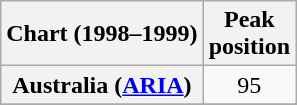<table class="wikitable sortable plainrowheaders" style="text-align:center">
<tr>
<th scope="col">Chart (1998–1999)</th>
<th scope="col">Peak<br>position</th>
</tr>
<tr>
<th scope="row">Australia (<a href='#'>ARIA</a>)</th>
<td>95</td>
</tr>
<tr>
</tr>
<tr>
</tr>
<tr>
</tr>
<tr>
</tr>
<tr>
</tr>
<tr>
</tr>
<tr>
</tr>
<tr>
</tr>
</table>
